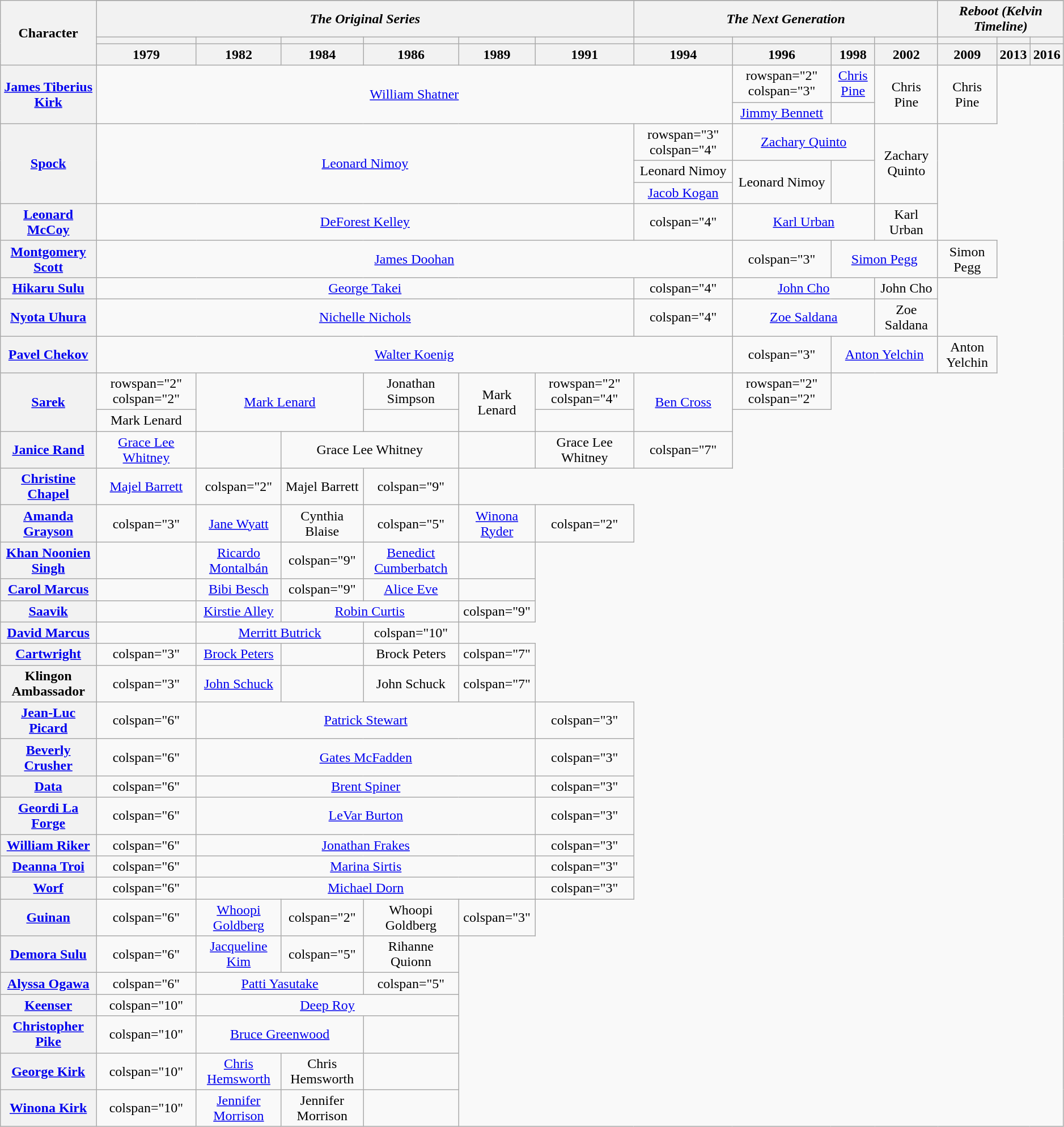<table class="wikitable" style="text-align:center; width:99%;">
<tr>
<th rowspan="4">Character</th>
</tr>
<tr>
<th colspan="6"><em>The Original Series</em></th>
<th colspan="4"><em>The Next Generation</em></th>
<th colspan="3"><em>Reboot (Kelvin Timeline)</em></th>
</tr>
<tr>
<th><em><a href='#'></a></em></th>
<th><em><a href='#'></a></em></th>
<th><em><a href='#'></a></em></th>
<th><em><a href='#'></a></em></th>
<th><em><a href='#'></a></em></th>
<th><em><a href='#'></a></em></th>
<th><em><a href='#'></a></em></th>
<th><em><a href='#'></a></em></th>
<th><em><a href='#'></a></em></th>
<th><em><a href='#'></a></em></th>
<th><em><a href='#'></a></em></th>
<th><em><a href='#'></a></em></th>
<th><em><a href='#'></a></em></th>
</tr>
<tr>
<th>1979</th>
<th>1982</th>
<th>1984</th>
<th>1986</th>
<th>1989</th>
<th>1991</th>
<th>1994</th>
<th>1996</th>
<th>1998</th>
<th>2002</th>
<th>2009</th>
<th>2013</th>
<th>2016</th>
</tr>
<tr>
<th rowspan="2"><a href='#'>James Tiberius Kirk</a></th>
<td rowspan="2" colspan="7"><a href='#'>William Shatner</a></td>
<td>rowspan="2" colspan="3" </td>
<td><a href='#'>Chris Pine</a></td>
<td rowspan="2">Chris Pine</td>
<td rowspan="2">Chris Pine</td>
</tr>
<tr>
<td><a href='#'>Jimmy Bennett</a></td>
</tr>
<tr>
<th rowspan="3"><a href='#'>Spock</a></th>
<td rowspan="3" colspan="6"><a href='#'>Leonard Nimoy</a></td>
<td>rowspan="3" colspan="4" </td>
<td colspan="2"><a href='#'>Zachary Quinto</a></td>
<td rowspan="3">Zachary Quinto</td>
</tr>
<tr>
<td>Leonard Nimoy</td>
<td rowspan="2">Leonard Nimoy</td>
</tr>
<tr>
<td><a href='#'>Jacob Kogan</a></td>
</tr>
<tr>
<th><a href='#'>Leonard McCoy</a></th>
<td colspan="6"><a href='#'>DeForest Kelley</a></td>
<td>colspan="4" </td>
<td colspan="2"><a href='#'>Karl Urban</a></td>
<td>Karl Urban</td>
</tr>
<tr>
<th><a href='#'>Montgomery Scott</a></th>
<td colspan="7"><a href='#'>James Doohan</a></td>
<td>colspan="3" </td>
<td colspan="2"><a href='#'>Simon Pegg</a></td>
<td>Simon Pegg</td>
</tr>
<tr>
<th><a href='#'>Hikaru Sulu</a></th>
<td colspan="6"><a href='#'>George Takei</a></td>
<td>colspan="4" </td>
<td colspan="2"><a href='#'>John Cho</a></td>
<td>John Cho</td>
</tr>
<tr>
<th><a href='#'>Nyota Uhura</a></th>
<td colspan="6"><a href='#'>Nichelle Nichols</a></td>
<td>colspan="4" </td>
<td colspan="2"><a href='#'>Zoe Saldana</a></td>
<td>Zoe Saldana</td>
</tr>
<tr>
<th><a href='#'>Pavel Chekov</a></th>
<td colspan="7"><a href='#'>Walter Koenig</a></td>
<td>colspan="3" </td>
<td colspan="2"><a href='#'>Anton Yelchin</a></td>
<td>Anton Yelchin</td>
</tr>
<tr>
<th rowspan="2"><a href='#'>Sarek</a></th>
<td>rowspan="2" colspan="2" </td>
<td rowspan="2" colspan="2"><a href='#'>Mark Lenard</a></td>
<td>Jonathan Simpson</td>
<td rowspan="2">Mark Lenard</td>
<td>rowspan="2" colspan="4" </td>
<td rowspan="2"><a href='#'>Ben Cross</a></td>
<td>rowspan="2" colspan="2" </td>
</tr>
<tr>
<td>Mark Lenard</td>
</tr>
<tr>
<th><a href='#'>Janice Rand</a></th>
<td><a href='#'>Grace Lee Whitney</a></td>
<td></td>
<td colspan="2">Grace Lee Whitney</td>
<td></td>
<td>Grace Lee Whitney</td>
<td>colspan="7" </td>
</tr>
<tr>
<th><a href='#'>Christine Chapel</a></th>
<td><a href='#'>Majel Barrett</a></td>
<td>colspan="2" </td>
<td>Majel Barrett</td>
<td>colspan="9" </td>
</tr>
<tr>
<th><a href='#'>Amanda Grayson</a></th>
<td>colspan="3" </td>
<td><a href='#'>Jane Wyatt</a></td>
<td>Cynthia Blaise</td>
<td>colspan="5" </td>
<td><a href='#'>Winona Ryder</a></td>
<td>colspan="2" </td>
</tr>
<tr>
<th><a href='#'>Khan Noonien Singh</a></th>
<td></td>
<td><a href='#'>Ricardo Montalbán</a></td>
<td>colspan="9" </td>
<td><a href='#'>Benedict Cumberbatch</a></td>
<td></td>
</tr>
<tr>
<th><a href='#'>Carol Marcus</a></th>
<td></td>
<td><a href='#'>Bibi Besch</a></td>
<td>colspan="9" </td>
<td><a href='#'>Alice Eve</a></td>
<td></td>
</tr>
<tr>
<th><a href='#'>Saavik</a></th>
<td></td>
<td><a href='#'>Kirstie Alley</a></td>
<td colspan="2"><a href='#'>Robin Curtis</a></td>
<td>colspan="9" </td>
</tr>
<tr>
<th><a href='#'>David Marcus</a></th>
<td></td>
<td colspan="2"><a href='#'>Merritt Butrick</a></td>
<td>colspan="10" </td>
</tr>
<tr>
<th><a href='#'>Cartwright</a></th>
<td>colspan="3" </td>
<td><a href='#'>Brock Peters</a></td>
<td></td>
<td>Brock Peters</td>
<td>colspan="7" </td>
</tr>
<tr>
<th>Klingon Ambassador</th>
<td>colspan="3" </td>
<td><a href='#'>John Schuck</a></td>
<td></td>
<td>John Schuck</td>
<td>colspan="7" </td>
</tr>
<tr>
<th><a href='#'>Jean-Luc Picard</a></th>
<td>colspan="6" </td>
<td colspan="4"><a href='#'>Patrick Stewart</a></td>
<td>colspan="3" </td>
</tr>
<tr>
<th><a href='#'>Beverly Crusher</a></th>
<td>colspan="6" </td>
<td colspan="4"><a href='#'>Gates McFadden</a></td>
<td>colspan="3" </td>
</tr>
<tr>
<th><a href='#'>Data</a></th>
<td>colspan="6" </td>
<td colspan="4"><a href='#'>Brent Spiner</a></td>
<td>colspan="3" </td>
</tr>
<tr>
<th><a href='#'>Geordi La Forge</a></th>
<td>colspan="6" </td>
<td colspan="4"><a href='#'>LeVar Burton</a></td>
<td>colspan="3" </td>
</tr>
<tr>
<th><a href='#'>William Riker</a></th>
<td>colspan="6" </td>
<td colspan="4"><a href='#'>Jonathan Frakes</a></td>
<td>colspan="3" </td>
</tr>
<tr>
<th><a href='#'>Deanna Troi</a></th>
<td>colspan="6" </td>
<td colspan="4"><a href='#'>Marina Sirtis</a></td>
<td>colspan="3" </td>
</tr>
<tr>
<th><a href='#'>Worf</a></th>
<td>colspan="6" </td>
<td colspan="4"><a href='#'>Michael Dorn</a></td>
<td>colspan="3" </td>
</tr>
<tr>
<th><a href='#'>Guinan</a></th>
<td>colspan="6" </td>
<td><a href='#'>Whoopi Goldberg</a></td>
<td>colspan="2" </td>
<td>Whoopi Goldberg</td>
<td>colspan="3" </td>
</tr>
<tr>
<th><a href='#'>Demora Sulu</a></th>
<td>colspan="6" </td>
<td><a href='#'>Jacqueline Kim</a></td>
<td>colspan="5" </td>
<td>Rihanne Quionn</td>
</tr>
<tr>
<th><a href='#'>Alyssa Ogawa</a></th>
<td>colspan="6" </td>
<td colspan="2"><a href='#'>Patti Yasutake</a></td>
<td>colspan="5" </td>
</tr>
<tr>
<th><a href='#'>Keenser</a></th>
<td>colspan="10" </td>
<td colspan="3"><a href='#'>Deep Roy</a></td>
</tr>
<tr>
<th><a href='#'>Christopher Pike</a></th>
<td>colspan="10" </td>
<td colspan="2"><a href='#'>Bruce Greenwood</a></td>
<td></td>
</tr>
<tr>
<th><a href='#'>George Kirk</a></th>
<td>colspan="10" </td>
<td><a href='#'>Chris Hemsworth</a></td>
<td>Chris Hemsworth</td>
<td></td>
</tr>
<tr>
<th><a href='#'>Winona Kirk</a></th>
<td>colspan="10" </td>
<td><a href='#'>Jennifer Morrison</a></td>
<td>Jennifer Morrison</td>
<td></td>
</tr>
</table>
